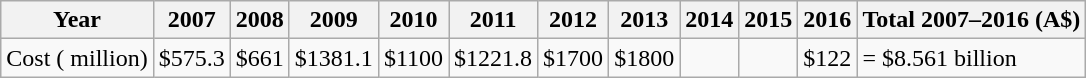<table class="wikitable">
<tr>
<th>Year</th>
<th>2007</th>
<th>2008</th>
<th>2009</th>
<th>2010</th>
<th>2011</th>
<th>2012</th>
<th>2013</th>
<th>2014</th>
<th>2015</th>
<th>2016</th>
<th>Total 2007–2016 (A$)</th>
</tr>
<tr>
<td>Cost ( million)</td>
<td>$575.3</td>
<td>$661</td>
<td>$1381.1</td>
<td>$1100</td>
<td>$1221.8</td>
<td>$1700</td>
<td>$1800</td>
<td></td>
<td></td>
<td>$122</td>
<td>= $8.561 billion</td>
</tr>
</table>
